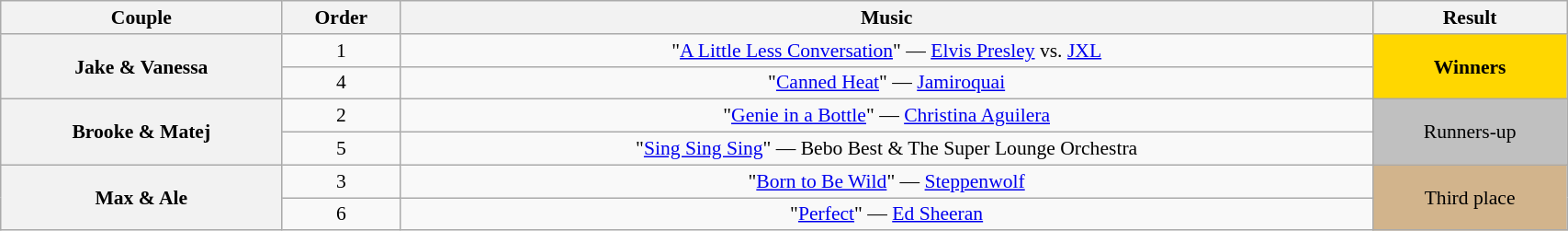<table class="wikitable sortable" style="text-align:center; font-size:90%; width:90%">
<tr>
<th scope="col">Couple</th>
<th scope="col">Order</th>
<th scope="col" class="unsortable">Music</th>
<th scope="col" class="unsortable">Result</th>
</tr>
<tr>
<th scope="row" rowspan="2">Jake & Vanessa</th>
<td>1</td>
<td>"<a href='#'>A Little Less Conversation</a>" — <a href='#'>Elvis Presley</a> vs. <a href='#'>JXL</a></td>
<td rowspan="2" bgcolor="gold"><strong>Winners</strong></td>
</tr>
<tr>
<td>4</td>
<td>"<a href='#'>Canned Heat</a>" — <a href='#'>Jamiroquai</a></td>
</tr>
<tr>
<th scope="row" rowspan="2">Brooke & Matej</th>
<td>2</td>
<td>"<a href='#'>Genie in a Bottle</a>" — <a href='#'>Christina Aguilera</a></td>
<td rowspan="2" bgcolor="silver">Runners-up</td>
</tr>
<tr>
<td>5</td>
<td>"<a href='#'>Sing Sing Sing</a>" — Bebo Best & The Super Lounge Orchestra</td>
</tr>
<tr>
<th scope="row" rowspan="2">Max & Ale</th>
<td>3</td>
<td>"<a href='#'>Born to Be Wild</a>" — <a href='#'>Steppenwolf</a></td>
<td rowspan="2" bgcolor="tan">Third place</td>
</tr>
<tr>
<td>6</td>
<td>"<a href='#'>Perfect</a>" — <a href='#'>Ed Sheeran</a></td>
</tr>
</table>
